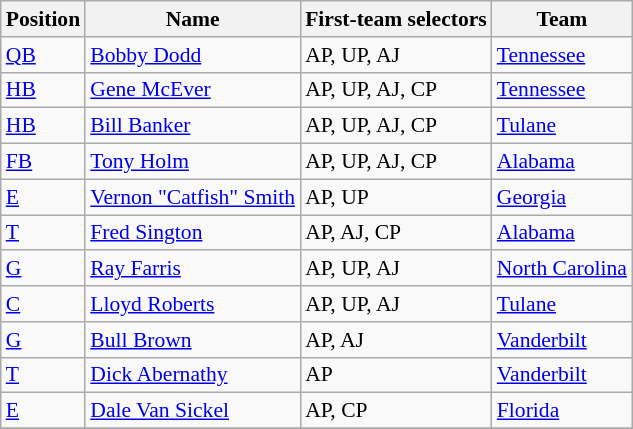<table class="wikitable" style="font-size: 90%">
<tr>
<th>Position</th>
<th>Name</th>
<th>First-team selectors</th>
<th>Team</th>
</tr>
<tr>
<td><a href='#'>QB</a></td>
<td><a href='#'>Bobby Dodd</a></td>
<td>AP, UP, AJ</td>
<td><a href='#'>Tennessee</a></td>
</tr>
<tr>
<td><a href='#'>HB</a></td>
<td><a href='#'>Gene McEver</a></td>
<td>AP, UP, AJ, CP</td>
<td><a href='#'>Tennessee</a></td>
</tr>
<tr>
<td><a href='#'>HB</a></td>
<td><a href='#'>Bill Banker</a></td>
<td>AP, UP, AJ, CP</td>
<td><a href='#'>Tulane</a></td>
</tr>
<tr>
<td><a href='#'>FB</a></td>
<td><a href='#'>Tony Holm</a></td>
<td>AP, UP, AJ, CP</td>
<td><a href='#'>Alabama</a></td>
</tr>
<tr>
<td><a href='#'>E</a></td>
<td><a href='#'>Vernon "Catfish" Smith</a></td>
<td>AP, UP</td>
<td><a href='#'>Georgia</a></td>
</tr>
<tr>
<td><a href='#'>T</a></td>
<td><a href='#'>Fred Sington</a></td>
<td>AP, AJ, CP</td>
<td><a href='#'>Alabama</a></td>
</tr>
<tr>
<td><a href='#'>G</a></td>
<td><a href='#'>Ray Farris</a></td>
<td>AP, UP, AJ</td>
<td><a href='#'>North Carolina</a></td>
</tr>
<tr>
<td><a href='#'>C</a></td>
<td><a href='#'>Lloyd Roberts</a></td>
<td>AP, UP, AJ</td>
<td><a href='#'>Tulane</a></td>
</tr>
<tr>
<td><a href='#'>G</a></td>
<td><a href='#'>Bull Brown</a></td>
<td>AP, AJ</td>
<td><a href='#'>Vanderbilt</a></td>
</tr>
<tr>
<td><a href='#'>T</a></td>
<td><a href='#'>Dick Abernathy</a></td>
<td>AP</td>
<td><a href='#'>Vanderbilt</a></td>
</tr>
<tr>
<td><a href='#'>E</a></td>
<td><a href='#'>Dale Van Sickel</a></td>
<td>AP, CP</td>
<td><a href='#'>Florida</a></td>
</tr>
<tr>
</tr>
</table>
